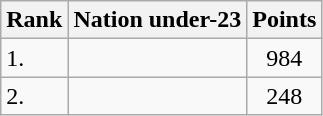<table class="wikitable sortable">
<tr>
<th>Rank</th>
<th>Nation under-23</th>
<th>Points</th>
</tr>
<tr>
<td>1.</td>
<td></td>
<td align=center>984</td>
</tr>
<tr>
<td>2.</td>
<td></td>
<td align=center>248</td>
</tr>
</table>
